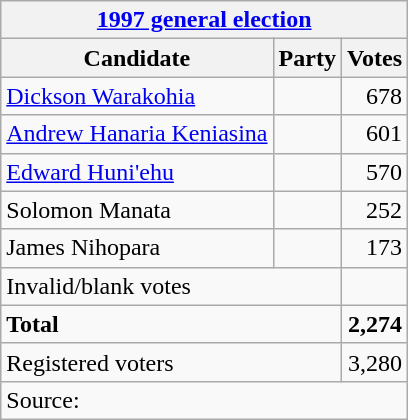<table class=wikitable style=text-align:left>
<tr>
<th colspan=3><a href='#'>1997 general election</a></th>
</tr>
<tr>
<th>Candidate</th>
<th>Party</th>
<th>Votes</th>
</tr>
<tr>
<td><a href='#'>Dickson Warakohia</a></td>
<td></td>
<td align=right>678</td>
</tr>
<tr>
<td><a href='#'>Andrew Hanaria Keniasina</a></td>
<td></td>
<td align=right>601</td>
</tr>
<tr>
<td><a href='#'>Edward Huni'ehu</a></td>
<td></td>
<td align=right>570</td>
</tr>
<tr>
<td>Solomon Manata</td>
<td></td>
<td align=right>252</td>
</tr>
<tr>
<td>James Nihopara</td>
<td></td>
<td align=right>173</td>
</tr>
<tr>
<td colspan=2>Invalid/blank votes</td>
<td></td>
</tr>
<tr>
<td colspan=2><strong>Total</strong></td>
<td align=right><strong>2,274</strong></td>
</tr>
<tr>
<td colspan=2>Registered voters</td>
<td align=right>3,280</td>
</tr>
<tr>
<td colspan=3>Source: </td>
</tr>
</table>
